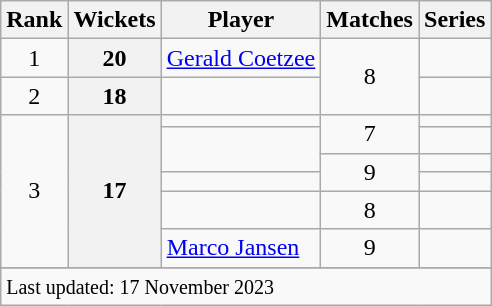<table class="wikitable plainrowheaders sortable">
<tr>
<th scope=col>Rank</th>
<th scope=col>Wickets</th>
<th scope=col>Player</th>
<th scope=col>Matches</th>
<th scope=col>Series</th>
</tr>
<tr>
<td align=center>1</td>
<th scope=row style=text-align:center;><strong>20</strong></th>
<td><a href='#'>Gerald Coetzee</a></td>
<td align=center rowspan=2>8</td>
<td></td>
</tr>
<tr>
<td align=center>2</td>
<th scope=row style=text-align:center;><strong>18</strong></th>
<td></td>
<td></td>
</tr>
<tr>
<td align=center rowspan=6>3</td>
<th scope=row style=text-align:center; rowspan=6><strong>17</strong></th>
<td></td>
<td align=center rowspan=2>7</td>
<td></td>
</tr>
<tr>
<td rowspan=2></td>
<td></td>
</tr>
<tr>
<td align=center rowspan=2>9</td>
<td></td>
</tr>
<tr>
<td></td>
<td></td>
</tr>
<tr>
<td></td>
<td align=center>8</td>
<td></td>
</tr>
<tr>
<td><a href='#'>Marco Jansen</a></td>
<td align=center>9</td>
<td></td>
</tr>
<tr>
</tr>
<tr class=sortbottom>
<td colspan="5"><small>Last updated: 17 November 2023</small></td>
</tr>
</table>
